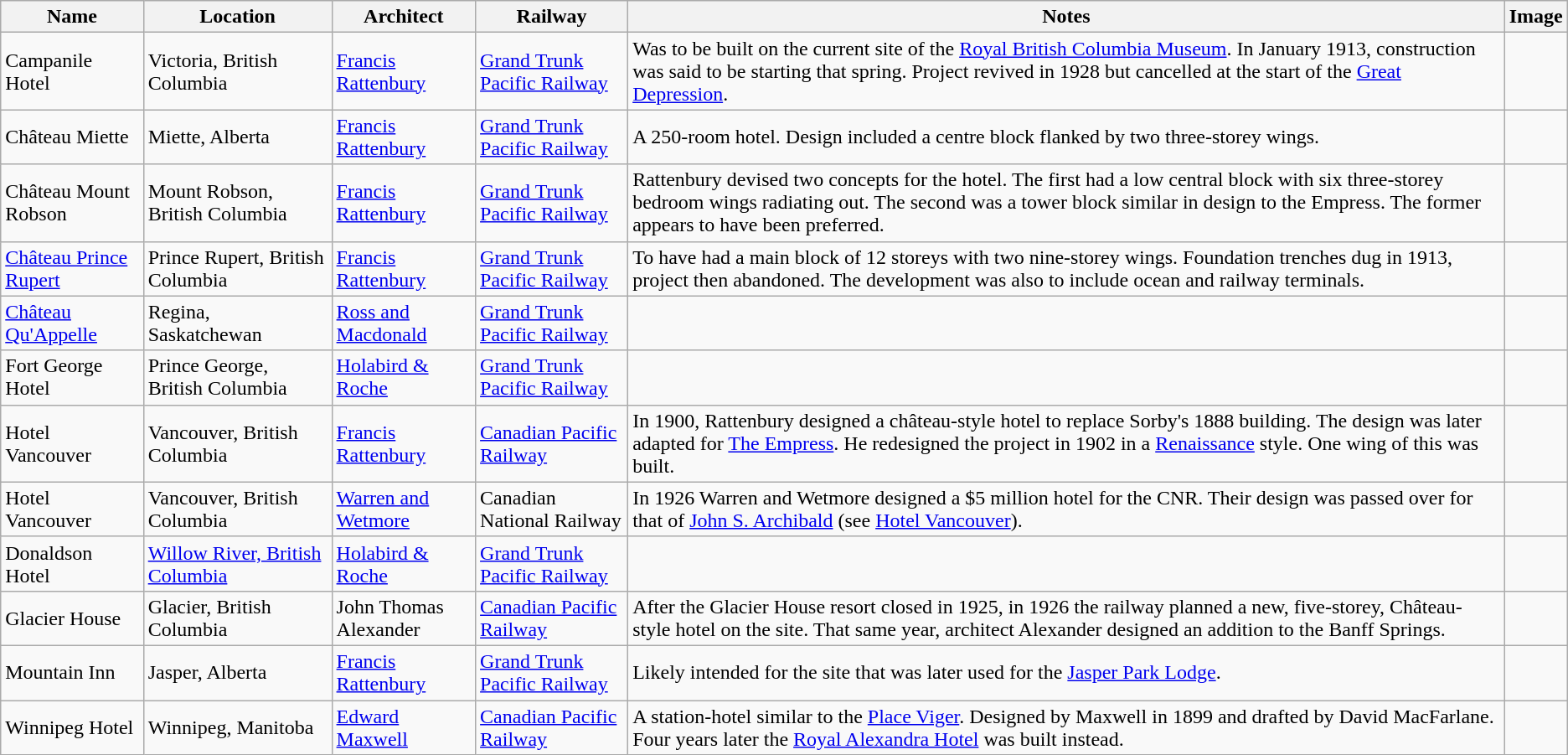<table class="wikitable">
<tr>
<th scope=col>Name</th>
<th scope=col>Location</th>
<th scope=col>Architect</th>
<th scope=col>Railway</th>
<th class="unsortable" scope=col>Notes</th>
<th class="unsortable" scope=col>Image</th>
</tr>
<tr>
<td>Campanile Hotel</td>
<td>Victoria, British Columbia</td>
<td><a href='#'>Francis Rattenbury</a></td>
<td><a href='#'>Grand Trunk Pacific Railway</a></td>
<td>Was to be built on the current site of the <a href='#'>Royal British Columbia Museum</a>. In January 1913, construction was said to be starting that spring. Project revived in 1928 but cancelled at the start of the <a href='#'>Great Depression</a>.</td>
<td></td>
</tr>
<tr>
<td>Château Miette</td>
<td>Miette, Alberta</td>
<td><a href='#'>Francis Rattenbury</a></td>
<td><a href='#'>Grand Trunk Pacific Railway</a></td>
<td>A 250-room hotel. Design included a centre block flanked by two three-storey wings.</td>
<td></td>
</tr>
<tr>
<td>Château Mount Robson</td>
<td>Mount Robson, British Columbia</td>
<td><a href='#'>Francis Rattenbury</a></td>
<td><a href='#'>Grand Trunk Pacific Railway</a></td>
<td>Rattenbury devised two concepts for the hotel. The first had a low central block with six three-storey bedroom wings radiating out. The second was a tower block similar in design to the Empress. The former appears to have been preferred.</td>
<td></td>
</tr>
<tr>
<td><a href='#'>Château Prince Rupert</a></td>
<td>Prince Rupert, British Columbia</td>
<td><a href='#'>Francis Rattenbury</a></td>
<td><a href='#'>Grand Trunk Pacific Railway</a></td>
<td>To have had a main block of 12 storeys with two nine-storey wings. Foundation trenches dug in 1913, project then abandoned. The development was also to include ocean and railway terminals.</td>
<td></td>
</tr>
<tr>
<td><a href='#'>Château Qu'Appelle</a></td>
<td>Regina, Saskatchewan</td>
<td><a href='#'>Ross and Macdonald</a></td>
<td><a href='#'>Grand Trunk Pacific Railway</a></td>
<td></td>
<td></td>
</tr>
<tr>
<td>Fort George Hotel</td>
<td>Prince George, British Columbia</td>
<td><a href='#'>Holabird & Roche</a></td>
<td><a href='#'>Grand Trunk Pacific Railway</a></td>
<td></td>
<td></td>
</tr>
<tr>
<td>Hotel Vancouver</td>
<td>Vancouver, British Columbia</td>
<td><a href='#'>Francis Rattenbury</a></td>
<td><a href='#'>Canadian Pacific Railway</a></td>
<td>In 1900, Rattenbury designed a château-style hotel to replace Sorby's 1888 building. The design was later adapted for <a href='#'>The Empress</a>. He redesigned the project in 1902 in a <a href='#'>Renaissance</a> style. One wing of this was built.</td>
<td></td>
</tr>
<tr>
<td>Hotel Vancouver</td>
<td>Vancouver, British Columbia</td>
<td><a href='#'>Warren and Wetmore</a></td>
<td>Canadian National Railway</td>
<td>In 1926 Warren and Wetmore designed a $5 million hotel for the CNR. Their design was passed over for that of <a href='#'>John S. Archibald</a> (see <a href='#'>Hotel Vancouver</a>).</td>
<td></td>
</tr>
<tr>
<td>Donaldson Hotel</td>
<td><a href='#'>Willow River, British Columbia</a></td>
<td><a href='#'>Holabird & Roche</a></td>
<td><a href='#'>Grand Trunk Pacific Railway</a></td>
<td></td>
<td></td>
</tr>
<tr>
<td>Glacier House</td>
<td>Glacier, British Columbia</td>
<td>John Thomas Alexander</td>
<td><a href='#'>Canadian Pacific Railway</a></td>
<td>After the Glacier House resort closed in 1925, in 1926 the railway planned a new, five-storey, Château-style hotel on the site. That same year, architect Alexander designed an addition to the Banff Springs.</td>
<td></td>
</tr>
<tr>
<td>Mountain Inn</td>
<td>Jasper, Alberta</td>
<td><a href='#'>Francis Rattenbury</a></td>
<td><a href='#'>Grand Trunk Pacific Railway</a></td>
<td>Likely intended for the site that was later used for the <a href='#'>Jasper Park Lodge</a>.</td>
<td></td>
</tr>
<tr>
<td>Winnipeg Hotel</td>
<td>Winnipeg, Manitoba</td>
<td><a href='#'>Edward Maxwell</a></td>
<td><a href='#'>Canadian Pacific Railway</a></td>
<td>A station-hotel similar to the <a href='#'>Place Viger</a>. Designed by Maxwell in 1899 and drafted by David MacFarlane. Four years later the <a href='#'>Royal Alexandra Hotel</a> was built instead.</td>
<td></td>
</tr>
</table>
